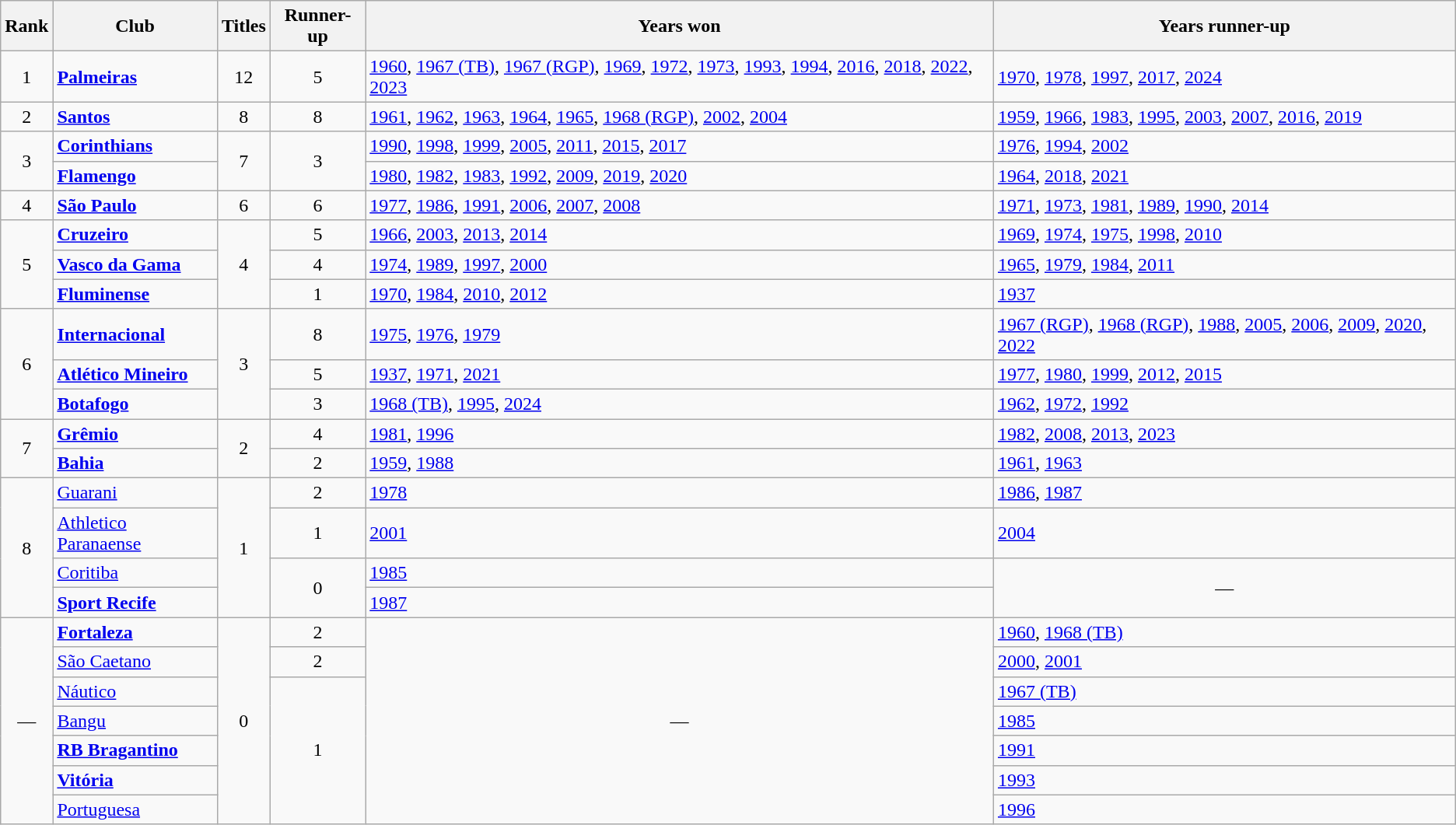<table class="wikitable sortable">
<tr>
<th>Rank</th>
<th>Club</th>
<th>Titles</th>
<th>Runner-up</th>
<th>Years won</th>
<th>Years runner-up</th>
</tr>
<tr>
<td align="center">1</td>
<td> <strong><a href='#'>Palmeiras</a></strong></td>
<td align=center>12</td>
<td align=center>5</td>
<td><a href='#'>1960</a>, <a href='#'>1967 (TB)</a>, <a href='#'>1967 (RGP)</a>, <a href='#'>1969</a>, <a href='#'>1972</a>, <a href='#'>1973</a>, <a href='#'>1993</a>, <a href='#'>1994</a>, <a href='#'>2016</a>, <a href='#'>2018</a>, <a href='#'>2022</a>, <a href='#'>2023</a></td>
<td><a href='#'>1970</a>, <a href='#'>1978</a>, <a href='#'>1997</a>, <a href='#'>2017</a>, <a href='#'>2024</a></td>
</tr>
<tr>
<td align="center">2</td>
<td> <strong><a href='#'>Santos</a></strong></td>
<td align=center>8</td>
<td align=center>8</td>
<td><a href='#'>1961</a>, <a href='#'>1962</a>, <a href='#'>1963</a>, <a href='#'>1964</a>, <a href='#'>1965</a>, <a href='#'>1968 (RGP)</a>, <a href='#'>2002</a>, <a href='#'>2004</a></td>
<td><a href='#'>1959</a>, <a href='#'>1966</a>, <a href='#'>1983</a>, <a href='#'>1995</a>, <a href='#'>2003</a>, <a href='#'>2007</a>, <a href='#'>2016</a>, <a href='#'>2019</a></td>
</tr>
<tr>
<td align="center" rowspan="2">3</td>
<td> <strong><a href='#'>Corinthians</a></strong></td>
<td rowspan="2" align="center">7</td>
<td rowspan="2" align="center">3</td>
<td><a href='#'>1990</a>, <a href='#'>1998</a>, <a href='#'>1999</a>, <a href='#'>2005</a>, <a href='#'>2011</a>, <a href='#'>2015</a>, <a href='#'>2017</a></td>
<td><a href='#'>1976</a>, <a href='#'>1994</a>, <a href='#'>2002</a></td>
</tr>
<tr>
<td> <strong><a href='#'>Flamengo</a></strong></td>
<td><a href='#'>1980</a>, <a href='#'>1982</a>, <a href='#'>1983</a>, <a href='#'>1992</a>, <a href='#'>2009</a>, <a href='#'>2019</a>, <a href='#'>2020</a></td>
<td><a href='#'>1964</a>, <a href='#'>2018</a>, <a href='#'>2021</a></td>
</tr>
<tr>
<td align="center">4</td>
<td> <strong><a href='#'>São Paulo</a></strong></td>
<td align=center>6</td>
<td align=center>6</td>
<td><a href='#'>1977</a>, <a href='#'>1986</a>, <a href='#'>1991</a>, <a href='#'>2006</a>, <a href='#'>2007</a>, <a href='#'>2008</a></td>
<td><a href='#'>1971</a>, <a href='#'>1973</a>, <a href='#'>1981</a>, <a href='#'>1989</a>, <a href='#'>1990</a>, <a href='#'>2014</a></td>
</tr>
<tr>
<td align="center" rowspan="3">5</td>
<td> <strong><a href='#'>Cruzeiro</a></strong></td>
<td rowspan="3" align="center">4</td>
<td align=center>5</td>
<td><a href='#'>1966</a>, <a href='#'>2003</a>, <a href='#'>2013</a>, <a href='#'>2014</a></td>
<td><a href='#'>1969</a>, <a href='#'>1974</a>, <a href='#'>1975</a>, <a href='#'>1998</a>, <a href='#'>2010</a></td>
</tr>
<tr>
<td> <strong><a href='#'>Vasco da Gama</a></strong></td>
<td align=center>4</td>
<td><a href='#'>1974</a>, <a href='#'>1989</a>, <a href='#'>1997</a>, <a href='#'>2000</a></td>
<td><a href='#'>1965</a>, <a href='#'>1979</a>, <a href='#'>1984</a>, <a href='#'>2011</a></td>
</tr>
<tr>
<td> <strong><a href='#'>Fluminense</a></strong></td>
<td align=center>1</td>
<td><a href='#'>1970</a>, <a href='#'>1984</a>, <a href='#'>2010</a>, <a href='#'>2012</a></td>
<td><a href='#'>1937</a></td>
</tr>
<tr>
<td align="center" rowspan="3">6</td>
<td> <strong><a href='#'>Internacional</a></strong></td>
<td rowspan="3" align="center">3</td>
<td align=center>8</td>
<td><a href='#'>1975</a>, <a href='#'>1976</a>, <a href='#'>1979</a></td>
<td><a href='#'>1967 (RGP)</a>, <a href='#'>1968 (RGP)</a>, <a href='#'>1988</a>, <a href='#'>2005</a>, <a href='#'>2006</a>, <a href='#'>2009</a>, <a href='#'>2020</a>, <a href='#'>2022</a></td>
</tr>
<tr>
<td> <strong><a href='#'>Atlético Mineiro</a></strong></td>
<td align=center>5</td>
<td><a href='#'>1937</a>, <a href='#'>1971</a>, <a href='#'>2021</a></td>
<td><a href='#'>1977</a>, <a href='#'>1980</a>, <a href='#'>1999</a>, <a href='#'>2012</a>, <a href='#'>2015</a></td>
</tr>
<tr>
<td> <strong><a href='#'>Botafogo</a></strong></td>
<td align=center>3</td>
<td><a href='#'>1968 (TB)</a>, <a href='#'>1995</a>, <a href='#'>2024</a></td>
<td><a href='#'>1962</a>, <a href='#'>1972</a>, <a href='#'>1992</a></td>
</tr>
<tr>
<td align="center" rowspan="2">7</td>
<td> <strong><a href='#'>Grêmio</a></strong></td>
<td rowspan="2" align="center">2</td>
<td align=center>4</td>
<td><a href='#'>1981</a>, <a href='#'>1996</a></td>
<td><a href='#'>1982</a>, <a href='#'>2008</a>, <a href='#'>2013</a>, <a href='#'>2023</a></td>
</tr>
<tr>
<td> <strong><a href='#'>Bahia</a></strong></td>
<td align=center>2</td>
<td><a href='#'>1959</a>, <a href='#'>1988</a></td>
<td><a href='#'>1961</a>, <a href='#'>1963</a></td>
</tr>
<tr>
<td align="center" rowspan="4">8</td>
<td> <a href='#'>Guarani</a></td>
<td rowspan="4" align="center">1</td>
<td align=center>2</td>
<td><a href='#'>1978</a></td>
<td><a href='#'>1986</a>, <a href='#'>1987</a></td>
</tr>
<tr>
<td> <a href='#'>Athletico Paranaense</a></td>
<td align=center>1</td>
<td><a href='#'>2001</a></td>
<td><a href='#'>2004</a></td>
</tr>
<tr>
<td> <a href='#'>Coritiba</a></td>
<td rowspan="2" align="center">0</td>
<td><a href='#'>1985</a></td>
<td rowspan="2" align="center">—</td>
</tr>
<tr>
<td> <strong><a href='#'>Sport Recife</a></strong></td>
<td><a href='#'>1987</a></td>
</tr>
<tr>
<td align="center" rowspan="7">—</td>
<td> <strong><a href='#'>Fortaleza</a></strong></td>
<td rowspan="7" align="center">0</td>
<td align=center>2</td>
<td rowspan="7" align="center">—</td>
<td><a href='#'>1960</a>, <a href='#'>1968 (TB)</a></td>
</tr>
<tr>
<td> <a href='#'>São Caetano</a></td>
<td align=center>2</td>
<td><a href='#'>2000</a>, <a href='#'>2001</a></td>
</tr>
<tr>
<td> <a href='#'>Náutico</a></td>
<td rowspan="5" align="center">1</td>
<td><a href='#'>1967 (TB)</a></td>
</tr>
<tr>
<td> <a href='#'>Bangu</a></td>
<td><a href='#'>1985</a></td>
</tr>
<tr>
<td> <strong><a href='#'>RB Bragantino</a></strong></td>
<td><a href='#'>1991</a></td>
</tr>
<tr>
<td> <strong><a href='#'>Vitória</a></strong></td>
<td><a href='#'>1993</a></td>
</tr>
<tr>
<td> <a href='#'>Portuguesa</a></td>
<td><a href='#'>1996</a></td>
</tr>
</table>
